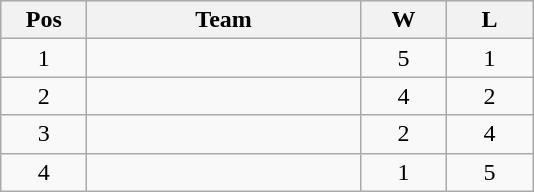<table class="wikitable gauche" style="text-align:center">
<tr bgcolor="e5e5e5">
<th width="50">Pos</th>
<th width="175">Team</th>
<th width="50">W</th>
<th width="50">L</th>
</tr>
<tr>
<td>1</td>
<td align=left></td>
<td>5</td>
<td>1</td>
</tr>
<tr>
<td>2</td>
<td align=left></td>
<td>4</td>
<td>2</td>
</tr>
<tr>
<td>3</td>
<td align=left></td>
<td>2</td>
<td>4</td>
</tr>
<tr>
<td>4</td>
<td align=left></td>
<td>1</td>
<td>5</td>
</tr>
</table>
